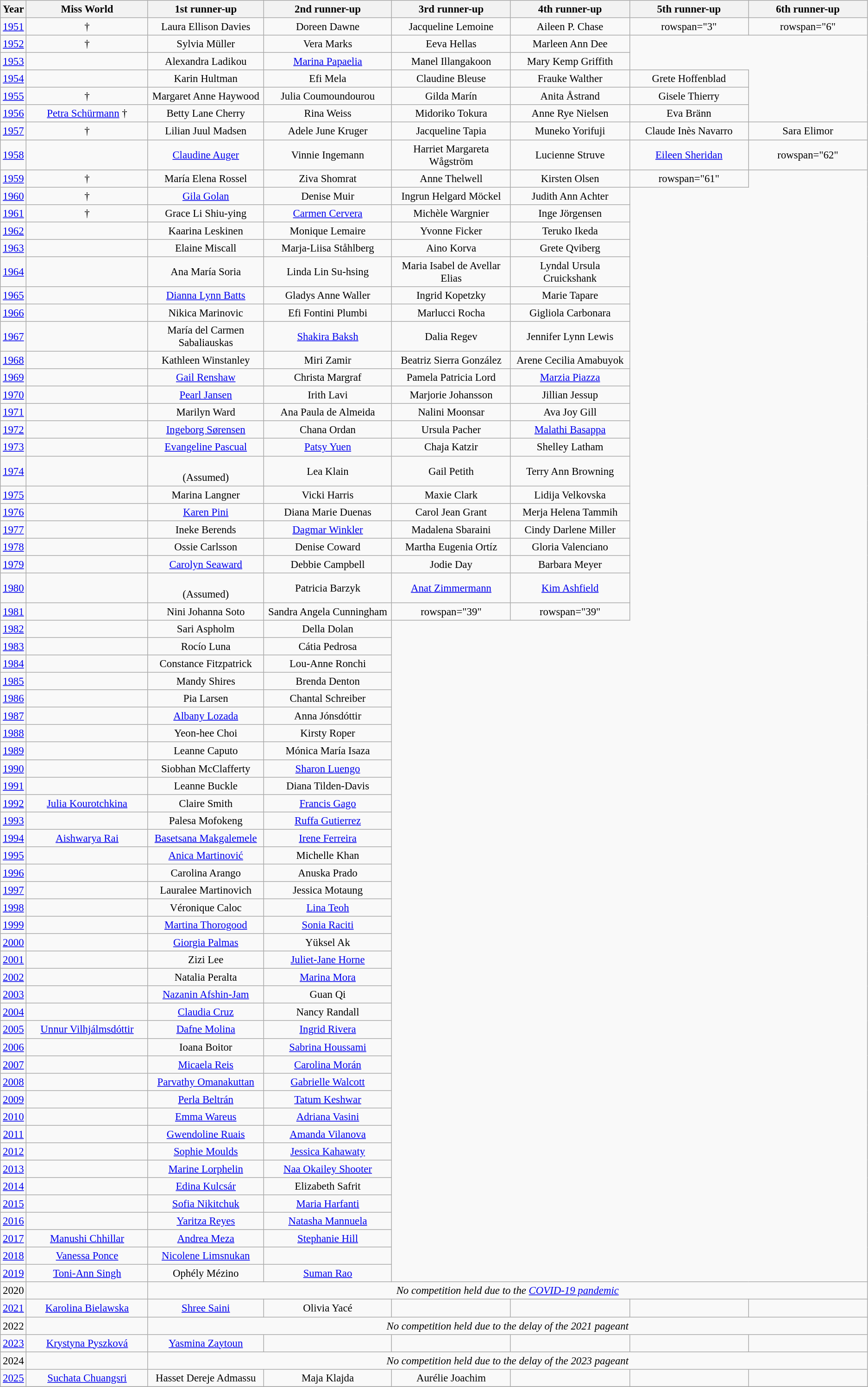<table class="wikitable sortable" style="font-size: 95%; text-align:center;" |>
<tr>
<th width="30">Year</th>
<th width="600">Miss World<br></th>
<th width="600">1st runner-up<br></th>
<th width="600">2nd runner-up<br></th>
<th width="600">3rd runner-up<br></th>
<th width="600">4th runner-up<br></th>
<th width="600">5th runner-up<br></th>
<th width="600">6th runner-up<br></th>
</tr>
<tr>
<td><a href='#'>1951</a></td>
<td> †<br></td>
<td>Laura Ellison Davies<br></td>
<td>Doreen Dawne<br></td>
<td>Jacqueline Lemoine<br></td>
<td>Aileen P. Chase<br></td>
<td>rowspan="3" </td>
<td>rowspan="6" </td>
</tr>
<tr>
<td><a href='#'>1952</a></td>
<td> †<br></td>
<td>Sylvia Müller<br></td>
<td>Vera Marks<br></td>
<td>Eeva Hellas<br></td>
<td>Marleen Ann Dee<br></td>
</tr>
<tr>
<td><a href='#'>1953</a></td>
<td><br></td>
<td>Alexandra Ladikou<br></td>
<td><a href='#'>Marina Papaelia</a><br></td>
<td>Manel Illangakoon<br></td>
<td>Mary Kemp Griffith<br></td>
</tr>
<tr>
<td><a href='#'>1954</a></td>
<td><br></td>
<td>Karin Hultman<br></td>
<td>Efi Mela<br></td>
<td>Claudine Bleuse<br></td>
<td>Frauke Walther<br></td>
<td>Grete Hoffenblad<br></td>
</tr>
<tr>
<td><a href='#'>1955</a></td>
<td> †<br></td>
<td>Margaret Anne Haywood<br></td>
<td>Julia Coumoundourou<br></td>
<td>Gilda Marín<br></td>
<td>Anita Åstrand<br></td>
<td>Gisele Thierry<br></td>
</tr>
<tr>
<td><a href='#'>1956</a></td>
<td><a href='#'>Petra Schürmann</a> †<br></td>
<td>Betty Lane Cherry<br></td>
<td>Rina Weiss<br></td>
<td>Midoriko Tokura<br></td>
<td>Anne Rye Nielsen<br></td>
<td>Eva Bränn<br></td>
</tr>
<tr>
<td><a href='#'>1957</a></td>
<td> †<br></td>
<td>Lilian Juul Madsen<br></td>
<td>Adele June Kruger<br></td>
<td>Jacqueline Tapia<br></td>
<td>Muneko Yorifuji<br></td>
<td>Claude Inès Navarro<br></td>
<td>Sara Elimor<br></td>
</tr>
<tr>
<td><a href='#'>1958</a></td>
<td><br></td>
<td><a href='#'>Claudine Auger</a><br></td>
<td>Vinnie Ingemann<br></td>
<td>Harriet Margareta Wågström<br></td>
<td>Lucienne Struve<br></td>
<td><a href='#'>Eileen Sheridan</a><br></td>
<td>rowspan="62"  </td>
</tr>
<tr>
<td><a href='#'>1959</a></td>
<td> †<br></td>
<td>María Elena Rossel<br></td>
<td>Ziva Shomrat<br></td>
<td>Anne Thelwell<br></td>
<td>Kirsten Olsen<br></td>
<td>rowspan="61"  </td>
</tr>
<tr>
<td><a href='#'>1960</a></td>
<td> †<br></td>
<td><a href='#'>Gila Golan</a><br></td>
<td>Denise Muir<br></td>
<td>Ingrun Helgard Möckel<br></td>
<td>Judith Ann Achter<br></td>
</tr>
<tr>
<td><a href='#'>1961</a></td>
<td> †<br></td>
<td>Grace Li Shiu-ying<br></td>
<td><a href='#'>Carmen Cervera</a><br></td>
<td>Michèle Wargnier<br></td>
<td>Inge Jörgensen<br></td>
</tr>
<tr>
<td><a href='#'>1962</a></td>
<td><br></td>
<td>Kaarina Leskinen<br></td>
<td>Monique Lemaire<br></td>
<td>Yvonne Ficker<br></td>
<td>Teruko Ikeda<br></td>
</tr>
<tr>
<td><a href='#'>1963</a></td>
<td><br></td>
<td>Elaine Miscall<br></td>
<td>Marja-Liisa Ståhlberg<br></td>
<td>Aino Korva<br></td>
<td>Grete Qviberg<br></td>
</tr>
<tr>
<td><a href='#'>1964</a></td>
<td><br></td>
<td>Ana María Soria<br></td>
<td>Linda Lin Su-hsing<br></td>
<td>Maria Isabel de Avellar Elias<br></td>
<td>Lyndal Ursula Cruickshank<br></td>
</tr>
<tr>
<td><a href='#'>1965</a></td>
<td><br></td>
<td><a href='#'>Dianna Lynn Batts</a><br></td>
<td>Gladys Anne Waller<br></td>
<td>Ingrid Kopetzky<br></td>
<td>Marie Tapare<br></td>
</tr>
<tr>
<td><a href='#'>1966</a></td>
<td><br></td>
<td>Nikica Marinovic<br></td>
<td>Efi Fontini Plumbi<br></td>
<td>Marlucci Rocha<br></td>
<td>Gigliola Carbonara<br></td>
</tr>
<tr>
<td><a href='#'>1967</a></td>
<td><br></td>
<td>María del Carmen Sabaliauskas<br></td>
<td><a href='#'>Shakira Baksh</a><br></td>
<td>Dalia Regev<br></td>
<td>Jennifer Lynn Lewis<br></td>
</tr>
<tr>
<td><a href='#'>1968</a></td>
<td><br></td>
<td>Kathleen Winstanley<br></td>
<td>Miri Zamir<br></td>
<td>Beatriz Sierra González<br></td>
<td>Arene Cecilia Amabuyok<br></td>
</tr>
<tr>
<td><a href='#'>1969</a></td>
<td><br></td>
<td><a href='#'>Gail Renshaw</a><br></td>
<td>Christa Margraf<br></td>
<td>Pamela Patricia Lord<br></td>
<td><a href='#'>Marzia Piazza</a><br></td>
</tr>
<tr>
<td><a href='#'>1970</a></td>
<td><br></td>
<td><a href='#'>Pearl Jansen</a><br></td>
<td>Irith Lavi<br></td>
<td>Marjorie Johansson<br></td>
<td>Jillian Jessup<br></td>
</tr>
<tr>
<td><a href='#'>1971</a></td>
<td><br></td>
<td>Marilyn Ward<br></td>
<td>Ana Paula de Almeida<br></td>
<td>Nalini Moonsar<br></td>
<td>Ava Joy Gill<br></td>
</tr>
<tr>
<td><a href='#'>1972</a></td>
<td><br></td>
<td><a href='#'>Ingeborg Sørensen</a><br></td>
<td>Chana Ordan<br></td>
<td>Ursula Pacher<br></td>
<td><a href='#'>Malathi Basappa</a><br></td>
</tr>
<tr>
<td><a href='#'>1973</a></td>
<td></td>
<td><a href='#'>Evangeline Pascual</a><br></td>
<td><a href='#'>Patsy Yuen</a><br></td>
<td>Chaja Katzir<br></td>
<td>Shelley Latham<br></td>
</tr>
<tr>
<td><a href='#'>1974</a></td>
<td></td>
<td><br>(Assumed)<br></td>
<td>Lea Klain<br></td>
<td>Gail Petith<br></td>
<td>Terry Ann Browning<br></td>
</tr>
<tr>
<td><a href='#'>1975</a></td>
<td><br></td>
<td>Marina Langner<br></td>
<td>Vicki Harris<br></td>
<td>Maxie Clark<br></td>
<td>Lidija Velkovska<br></td>
</tr>
<tr>
<td><a href='#'>1976</a></td>
<td><br></td>
<td><a href='#'>Karen Pini</a><br></td>
<td>Diana Marie Duenas<br></td>
<td>Carol Jean Grant<br></td>
<td>Merja Helena Tammih<br></td>
</tr>
<tr>
<td><a href='#'>1977</a></td>
<td><br></td>
<td>Ineke Berends<br></td>
<td><a href='#'>Dagmar Winkler</a><br></td>
<td>Madalena Sbaraini<br></td>
<td>Cindy Darlene Miller<br></td>
</tr>
<tr>
<td><a href='#'>1978</a></td>
<td><br></td>
<td>Ossie Carlsson<br></td>
<td>Denise Coward<br></td>
<td>Martha Eugenia Ortíz<br></td>
<td>Gloria Valenciano<br></td>
</tr>
<tr>
<td><a href='#'>1979</a></td>
<td><br></td>
<td><a href='#'>Carolyn Seaward</a><br></td>
<td>Debbie Campbell<br></td>
<td>Jodie Day<br></td>
<td>Barbara Meyer<br></td>
</tr>
<tr>
<td><a href='#'>1980</a></td>
<td></td>
<td><br>(Assumed)<br></td>
<td>Patricia Barzyk<br></td>
<td><a href='#'>Anat Zimmermann</a><br></td>
<td><a href='#'>Kim Ashfield</a><br></td>
</tr>
<tr>
<td><a href='#'>1981</a></td>
<td><br></td>
<td>Nini Johanna Soto<br></td>
<td>Sandra Angela Cunningham<br></td>
<td>rowspan="39" </td>
<td>rowspan="39" </td>
</tr>
<tr>
<td><a href='#'>1982</a></td>
<td><br></td>
<td>Sari Aspholm<br></td>
<td>Della Dolan<br></td>
</tr>
<tr>
<td><a href='#'>1983</a></td>
<td><br></td>
<td>Rocío Luna<br></td>
<td>Cátia Pedrosa<br></td>
</tr>
<tr>
<td><a href='#'>1984</a></td>
<td><br></td>
<td>Constance Fitzpatrick<br></td>
<td>Lou-Anne Ronchi<br></td>
</tr>
<tr>
<td><a href='#'>1985</a></td>
<td><br></td>
<td>Mandy Shires<br></td>
<td>Brenda Denton<br></td>
</tr>
<tr>
<td><a href='#'>1986</a></td>
<td><br></td>
<td>Pia Larsen<br></td>
<td>Chantal Schreiber<br></td>
</tr>
<tr>
<td><a href='#'>1987</a></td>
<td><br></td>
<td><a href='#'>Albany Lozada</a><br></td>
<td>Anna Jónsdóttir<br></td>
</tr>
<tr>
<td><a href='#'>1988</a></td>
<td><br></td>
<td>Yeon-hee Choi<br></td>
<td>Kirsty Roper<br></td>
</tr>
<tr>
<td><a href='#'>1989</a></td>
<td><br></td>
<td>Leanne Caputo<br></td>
<td>Mónica María Isaza<br></td>
</tr>
<tr>
<td><a href='#'>1990</a></td>
<td><br></td>
<td>Siobhan McClafferty<br></td>
<td><a href='#'>Sharon Luengo</a><br></td>
</tr>
<tr>
<td><a href='#'>1991</a></td>
<td><br></td>
<td>Leanne Buckle<br></td>
<td>Diana Tilden-Davis<br></td>
</tr>
<tr>
<td><a href='#'>1992</a></td>
<td><a href='#'>Julia Kourotchkina</a><br></td>
<td>Claire Smith<br></td>
<td><a href='#'>Francis Gago</a><br></td>
</tr>
<tr>
<td><a href='#'>1993</a></td>
<td><br></td>
<td>Palesa Mofokeng<br></td>
<td><a href='#'>Ruffa Gutierrez</a><br></td>
</tr>
<tr>
<td><a href='#'>1994</a></td>
<td><a href='#'>Aishwarya Rai</a><br></td>
<td><a href='#'>Basetsana Makgalemele</a><br></td>
<td><a href='#'>Irene Ferreira</a><br></td>
</tr>
<tr>
<td><a href='#'>1995</a></td>
<td><br></td>
<td><a href='#'>Anica Martinović</a><br></td>
<td>Michelle Khan<br></td>
</tr>
<tr>
<td><a href='#'>1996</a></td>
<td><br></td>
<td>Carolina Arango<br></td>
<td>Anuska Prado<br></td>
</tr>
<tr>
<td><a href='#'>1997</a></td>
<td><br></td>
<td>Lauralee Martinovich<br></td>
<td>Jessica Motaung<br></td>
</tr>
<tr>
<td><a href='#'>1998</a></td>
<td><br></td>
<td>Véronique Caloc<br></td>
<td><a href='#'>Lina Teoh</a><br></td>
</tr>
<tr>
<td><a href='#'>1999</a></td>
<td><br></td>
<td><a href='#'>Martina Thorogood</a><br></td>
<td><a href='#'>Sonia Raciti</a><br></td>
</tr>
<tr>
<td><a href='#'>2000</a></td>
<td><br></td>
<td><a href='#'>Giorgia Palmas</a><br></td>
<td>Yüksel Ak<br></td>
</tr>
<tr>
<td><a href='#'>2001</a></td>
<td><br></td>
<td>Zizi Lee<br></td>
<td><a href='#'>Juliet-Jane Horne</a><br></td>
</tr>
<tr>
<td><a href='#'>2002</a></td>
<td><br></td>
<td>Natalia Peralta<br></td>
<td><a href='#'>Marina Mora</a><br></td>
</tr>
<tr>
<td><a href='#'>2003</a></td>
<td><br></td>
<td><a href='#'>Nazanin Afshin-Jam</a><br></td>
<td>Guan Qi<br></td>
</tr>
<tr>
<td><a href='#'>2004</a></td>
<td><br></td>
<td><a href='#'>Claudia Cruz</a><br></td>
<td>Nancy Randall<br></td>
</tr>
<tr>
<td><a href='#'>2005</a></td>
<td><a href='#'>Unnur Vilhjálmsdóttir</a><br></td>
<td><a href='#'>Dafne Molina</a><br></td>
<td><a href='#'>Ingrid Rivera</a><br></td>
</tr>
<tr>
<td><a href='#'>2006</a></td>
<td><br></td>
<td>Ioana Boitor<br></td>
<td><a href='#'>Sabrina Houssami</a><br></td>
</tr>
<tr>
<td><a href='#'>2007</a></td>
<td><br></td>
<td><a href='#'>Micaela Reis</a><br></td>
<td><a href='#'>Carolina Morán</a><br></td>
</tr>
<tr>
<td><a href='#'>2008</a></td>
<td><br></td>
<td><a href='#'>Parvathy Omanakuttan</a><br></td>
<td><a href='#'>Gabrielle Walcott</a><br></td>
</tr>
<tr>
<td><a href='#'>2009</a></td>
<td><br></td>
<td><a href='#'>Perla Beltrán</a><br></td>
<td><a href='#'>Tatum Keshwar</a><br></td>
</tr>
<tr>
<td><a href='#'>2010</a></td>
<td><br></td>
<td><a href='#'>Emma Wareus</a><br></td>
<td><a href='#'>Adriana Vasini</a><br></td>
</tr>
<tr>
<td><a href='#'>2011</a></td>
<td><br></td>
<td><a href='#'>Gwendoline Ruais</a><br></td>
<td><a href='#'>Amanda Vilanova</a><br></td>
</tr>
<tr>
<td><a href='#'>2012</a></td>
<td><br></td>
<td><a href='#'>Sophie Moulds</a><br></td>
<td><a href='#'>Jessica Kahawaty</a><br></td>
</tr>
<tr>
<td><a href='#'>2013</a></td>
<td><br></td>
<td><a href='#'>Marine Lorphelin</a><br></td>
<td><a href='#'>Naa Okailey Shooter</a><br></td>
</tr>
<tr>
<td><a href='#'>2014</a></td>
<td><br></td>
<td><a href='#'>Edina Kulcsár</a><br></td>
<td>Elizabeth Safrit<br></td>
</tr>
<tr>
<td><a href='#'>2015</a></td>
<td><br></td>
<td><a href='#'>Sofia Nikitchuk</a><br></td>
<td><a href='#'>Maria Harfanti</a><br></td>
</tr>
<tr>
<td><a href='#'>2016</a></td>
<td><br></td>
<td><a href='#'>Yaritza Reyes</a><br></td>
<td><a href='#'>Natasha Mannuela</a><br></td>
</tr>
<tr>
<td><a href='#'>2017</a></td>
<td><a href='#'>Manushi Chhillar</a><br></td>
<td><a href='#'>Andrea Meza</a><br></td>
<td><a href='#'>Stephanie Hill</a><br></td>
</tr>
<tr>
<td><a href='#'>2018</a></td>
<td><a href='#'>Vanessa Ponce</a><br></td>
<td><a href='#'>Nicolene Limsnukan</a><br></td>
<td></td>
</tr>
<tr>
<td><a href='#'>2019</a></td>
<td><a href='#'>Toni-Ann Singh</a><br></td>
<td>Ophély Mézino<br></td>
<td><a href='#'>Suman Rao</a><br></td>
</tr>
<tr>
<td>2020</td>
<td></td>
<td colspan="6"><em>No competition held due to the <a href='#'>COVID-19 pandemic</a></em></td>
</tr>
<tr>
<td><a href='#'>2021</a></td>
<td><a href='#'>Karolina Bielawska</a><br></td>
<td><a href='#'>Shree Saini</a><br></td>
<td>Olivia Yacé<br></td>
<td></td>
<td></td>
<td></td>
<td></td>
</tr>
<tr>
<td>2022</td>
<td></td>
<td colspan="6"><em>No competition held due to the delay of the 2021 pageant</em></td>
</tr>
<tr>
<td><a href='#'>2023</a></td>
<td><a href='#'>Krystyna Pyszková</a><br></td>
<td><a href='#'>Yasmina Zaytoun</a><br></td>
<td></td>
<td></td>
<td></td>
<td></td>
<td></td>
</tr>
<tr>
<td>2024</td>
<td></td>
<td colspan="6"><em>No competition held due to the delay of the 2023 pageant</em></td>
</tr>
<tr>
<td><a href='#'>2025</a></td>
<td><a href='#'>Suchata Chuangsri</a><br></td>
<td>Hasset Dereje Admassu<br></td>
<td>Maja Klajda<br></td>
<td>Aurélie Joachim<br></td>
<td></td>
<td></td>
<td></td>
</tr>
<tr>
</tr>
</table>
